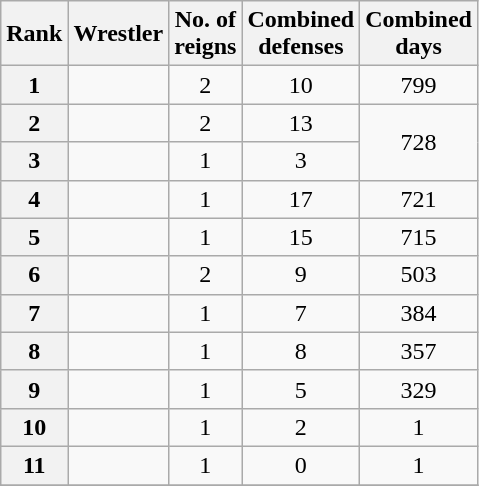<table class="wikitable sortable" style="text-align: center">
<tr>
<th>Rank</th>
<th>Wrestler</th>
<th>No. of<br>reigns</th>
<th>Combined<br>defenses</th>
<th>Combined<br>days</th>
</tr>
<tr>
<th>1</th>
<td></td>
<td>2</td>
<td>10</td>
<td>799</td>
</tr>
<tr>
<th>2</th>
<td></td>
<td>2</td>
<td>13</td>
<td rowspan=2>728</td>
</tr>
<tr>
<th>3</th>
<td></td>
<td>1</td>
<td>3</td>
</tr>
<tr>
<th>4</th>
<td></td>
<td>1</td>
<td>17</td>
<td>721</td>
</tr>
<tr>
<th>5</th>
<td></td>
<td>1</td>
<td>15</td>
<td>715</td>
</tr>
<tr>
<th>6</th>
<td></td>
<td>2</td>
<td>9</td>
<td>503</td>
</tr>
<tr>
<th>7</th>
<td></td>
<td>1</td>
<td>7</td>
<td>384</td>
</tr>
<tr>
<th>8</th>
<td></td>
<td>1</td>
<td>8</td>
<td>357</td>
</tr>
<tr>
<th>9</th>
<td></td>
<td>1</td>
<td>5</td>
<td>329</td>
</tr>
<tr>
<th>10</th>
<td></td>
<td>1</td>
<td>2</td>
<td>1</td>
</tr>
<tr>
<th>11</th>
<td></td>
<td>1</td>
<td>0</td>
<td>1</td>
</tr>
<tr>
</tr>
</table>
